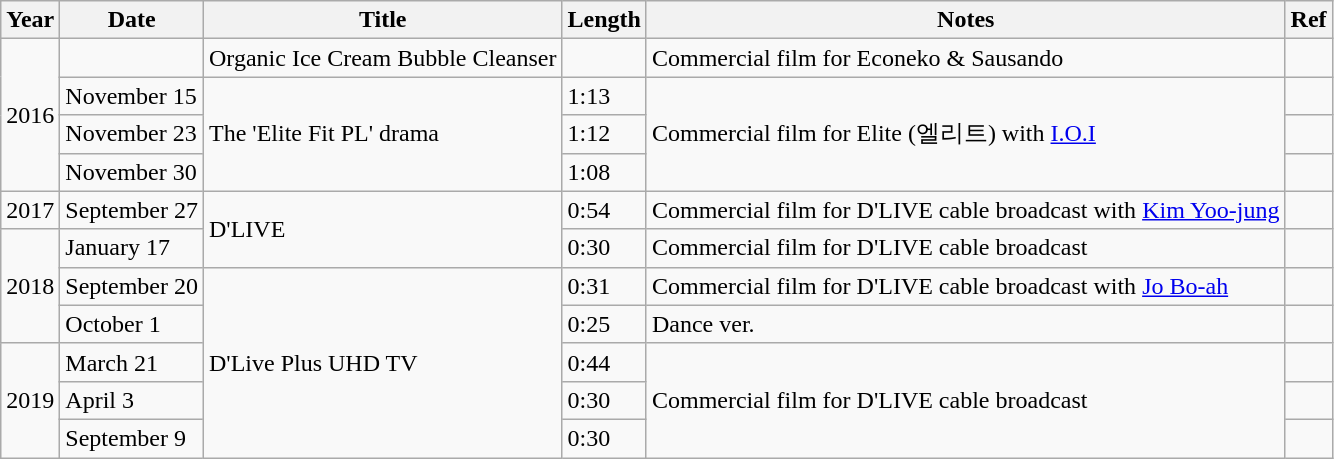<table class="wikitable plainrowheaders">
<tr>
<th>Year</th>
<th>Date</th>
<th>Title</th>
<th>Length</th>
<th>Notes</th>
<th>Ref</th>
</tr>
<tr>
<td rowspan="4">2016</td>
<td></td>
<td>Organic Ice Cream Bubble Cleanser</td>
<td></td>
<td>Commercial film for Econeko & Sausando</td>
<td></td>
</tr>
<tr>
<td>November 15</td>
<td rowspan="3">The 'Elite Fit PL' drama</td>
<td>1:13</td>
<td rowspan="3">Commercial film for Elite (엘리트) with <a href='#'>I.O.I</a></td>
<td></td>
</tr>
<tr>
<td>November 23</td>
<td>1:12</td>
<td></td>
</tr>
<tr>
<td>November 30</td>
<td>1:08</td>
<td></td>
</tr>
<tr>
<td>2017</td>
<td>September 27</td>
<td rowspan="2">D'LIVE</td>
<td>0:54</td>
<td>Commercial film for D'LIVE cable broadcast with <a href='#'>Kim Yoo-jung</a></td>
<td></td>
</tr>
<tr>
<td rowspan="3">2018</td>
<td>January 17</td>
<td>0:30</td>
<td>Commercial film for D'LIVE cable broadcast</td>
<td></td>
</tr>
<tr>
<td>September 20</td>
<td rowspan="5">D'Live Plus UHD TV</td>
<td>0:31</td>
<td>Commercial film for D'LIVE cable broadcast with <a href='#'>Jo Bo-ah</a></td>
<td></td>
</tr>
<tr>
<td>October 1</td>
<td>0:25</td>
<td>Dance ver.</td>
<td></td>
</tr>
<tr>
<td rowspan="3">2019</td>
<td>March 21</td>
<td>0:44</td>
<td rowspan="3">Commercial film for D'LIVE cable broadcast</td>
<td></td>
</tr>
<tr>
<td>April 3</td>
<td>0:30</td>
<td></td>
</tr>
<tr>
<td>September 9</td>
<td>0:30</td>
<td></td>
</tr>
</table>
